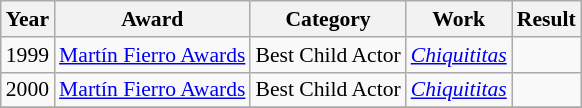<table class="wikitable" style="font-size: 90%;">
<tr>
<th>Year</th>
<th>Award</th>
<th>Category</th>
<th>Work</th>
<th>Result</th>
</tr>
<tr>
<td>1999</td>
<td><a href='#'>Martín Fierro Awards</a></td>
<td>Best Child Actor</td>
<td><em><a href='#'>Chiquititas</a></em></td>
<td></td>
</tr>
<tr>
<td>2000</td>
<td><a href='#'>Martín Fierro Awards</a></td>
<td>Best Child Actor</td>
<td><em><a href='#'>Chiquititas</a></em></td>
<td></td>
</tr>
<tr>
</tr>
</table>
